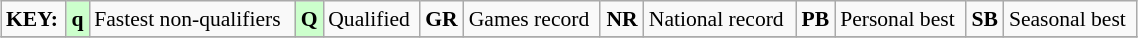<table class="wikitable" style="margin:0.5em auto; font-size:90%;position:relative;" width=60%>
<tr>
<td><strong>KEY:</strong></td>
<td bgcolor=ccffcc align=center><strong>q</strong></td>
<td>Fastest non-qualifiers</td>
<td bgcolor=ccffcc align=center><strong>Q</strong></td>
<td>Qualified</td>
<td align=center><strong>GR</strong></td>
<td>Games record</td>
<td align=center><strong>NR</strong></td>
<td>National record</td>
<td align=center><strong>PB</strong></td>
<td>Personal best</td>
<td align=center><strong>SB</strong></td>
<td>Seasonal best</td>
</tr>
<tr>
</tr>
</table>
